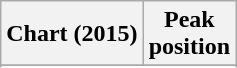<table class="wikitable sortable plainrowheaders" style="text-align:center">
<tr>
<th scope="col">Chart (2015)</th>
<th scope="col">Peak<br> position</th>
</tr>
<tr>
</tr>
<tr>
</tr>
<tr>
</tr>
<tr>
</tr>
</table>
